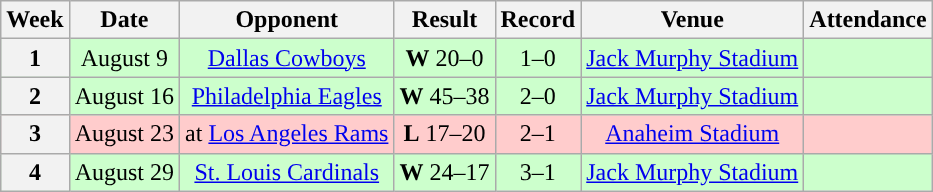<table class="wikitable" style="text-align:center">
<tr>
<th>Week</th>
<th>Date</th>
<th>Opponent</th>
<th>Result</th>
<th>Record</th>
<th>Venue</th>
<th>Attendance</th>
</tr>
<tr style="background:#cfc">
<th>1</th>
<td>August 9</td>
<td><a href='#'>Dallas Cowboys</a></td>
<td><strong>W</strong> 20–0</td>
<td>1–0</td>
<td><a href='#'>Jack Murphy Stadium</a></td>
<td></td>
</tr>
<tr style="background:#cfc">
<th>2</th>
<td>August 16</td>
<td><a href='#'>Philadelphia Eagles</a></td>
<td><strong>W</strong> 45–38</td>
<td>2–0</td>
<td><a href='#'>Jack Murphy Stadium</a></td>
<td></td>
</tr>
<tr style="background:#fcc">
<th>3</th>
<td>August 23</td>
<td>at <a href='#'>Los Angeles Rams</a></td>
<td><strong>L</strong> 17–20</td>
<td>2–1</td>
<td><a href='#'>Anaheim Stadium</a></td>
<td></td>
</tr>
<tr style="background:#cfc">
<th>4</th>
<td>August 29</td>
<td><a href='#'>St. Louis Cardinals</a></td>
<td><strong>W</strong> 24–17</td>
<td>3–1</td>
<td><a href='#'>Jack Murphy Stadium</a></td>
<td></td>
</tr>
</table>
